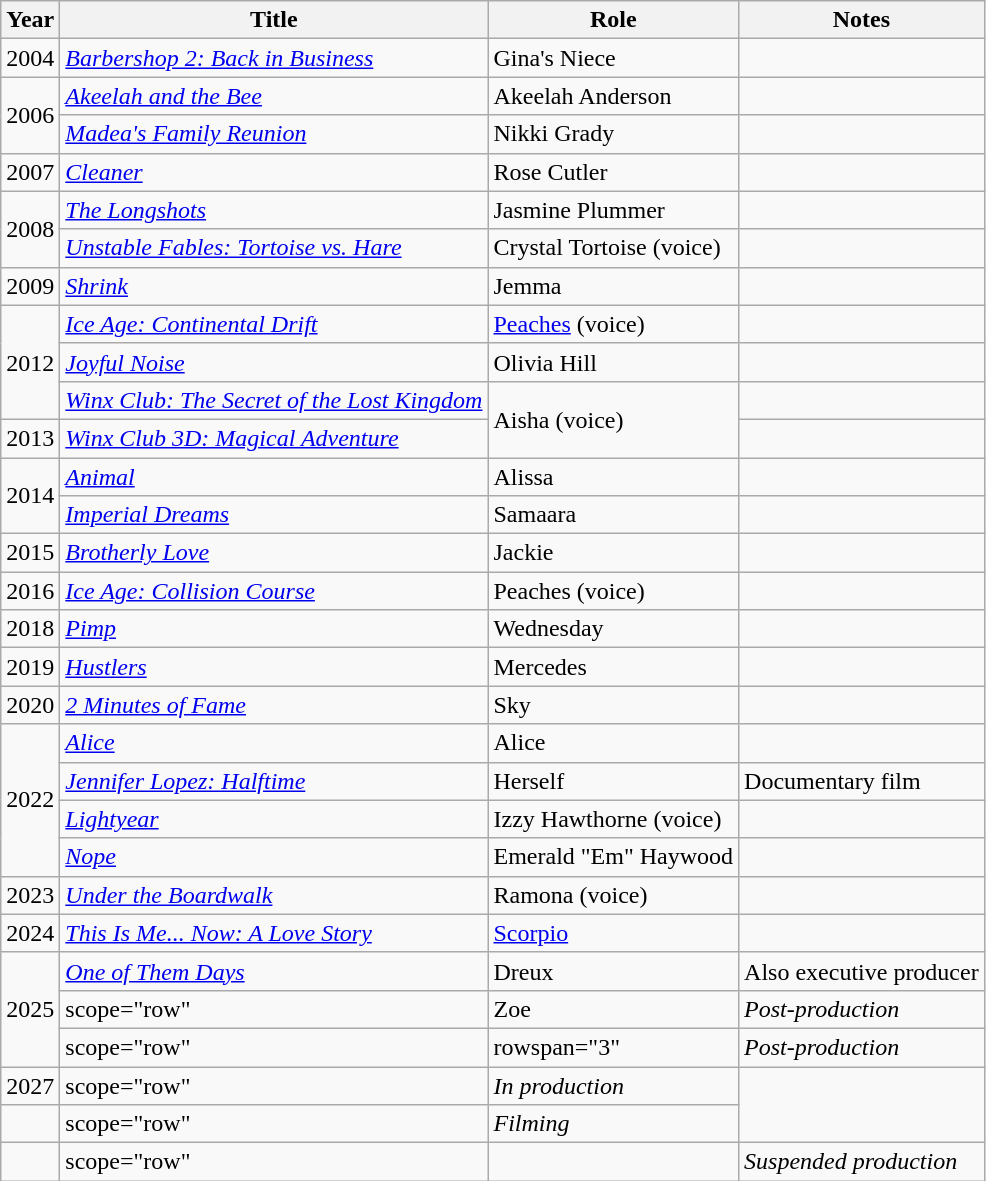<table class="wikitable sortable">
<tr>
<th scope="col">Year</th>
<th scope="col">Title</th>
<th scope="col">Role</th>
<th scope="col" class="unsortable">Notes</th>
</tr>
<tr>
<td>2004</td>
<td scope="row"><em><a href='#'>Barbershop 2: Back in Business</a></em></td>
<td>Gina's Niece</td>
<td></td>
</tr>
<tr>
<td rowspan="2">2006</td>
<td scope="row"><em><a href='#'>Akeelah and the Bee</a></em></td>
<td>Akeelah Anderson</td>
<td></td>
</tr>
<tr>
<td scope="row"><em><a href='#'>Madea's Family Reunion</a></em></td>
<td>Nikki Grady</td>
<td></td>
</tr>
<tr>
<td>2007</td>
<td scope="row"><em><a href='#'>Cleaner</a></em></td>
<td>Rose Cutler</td>
<td></td>
</tr>
<tr>
<td rowspan="2">2008</td>
<td scope="row" data-sort-value="Longshots, The"><em><a href='#'>The Longshots</a></em></td>
<td>Jasmine Plummer</td>
<td></td>
</tr>
<tr>
<td scope="row"><em><a href='#'>Unstable Fables: Tortoise vs. Hare</a></em></td>
<td>Crystal Tortoise (voice)</td>
<td></td>
</tr>
<tr>
<td>2009</td>
<td scope="row"><em><a href='#'>Shrink</a></em></td>
<td>Jemma</td>
<td></td>
</tr>
<tr>
<td rowspan="3">2012</td>
<td scope="row"><em><a href='#'>Ice Age: Continental Drift</a></em></td>
<td><a href='#'>Peaches</a> (voice)</td>
<td></td>
</tr>
<tr>
<td scope="row"><em><a href='#'>Joyful Noise</a></em></td>
<td>Olivia Hill</td>
<td></td>
</tr>
<tr>
<td scope="row"><em><a href='#'>Winx Club: The Secret of the Lost Kingdom</a></em></td>
<td rowspan="2">Aisha (voice)</td>
<td></td>
</tr>
<tr>
<td>2013</td>
<td scope="row"><em><a href='#'>Winx Club 3D: Magical Adventure</a></em></td>
<td></td>
</tr>
<tr>
<td rowspan="2">2014</td>
<td scope="row"><em><a href='#'>Animal</a></em></td>
<td>Alissa</td>
<td></td>
</tr>
<tr>
<td scope="row"><em><a href='#'>Imperial Dreams</a></em></td>
<td>Samaara</td>
<td></td>
</tr>
<tr>
<td>2015</td>
<td scope="row"><em><a href='#'>Brotherly Love</a></em></td>
<td>Jackie</td>
<td></td>
</tr>
<tr>
<td>2016</td>
<td scope="row"><em><a href='#'>Ice Age: Collision Course</a></em></td>
<td>Peaches (voice)</td>
<td></td>
</tr>
<tr>
<td>2018</td>
<td scope="row"><em><a href='#'>Pimp</a></em></td>
<td>Wednesday</td>
<td></td>
</tr>
<tr>
<td>2019</td>
<td scope="row"><em><a href='#'>Hustlers</a></em></td>
<td>Mercedes</td>
<td></td>
</tr>
<tr>
<td>2020</td>
<td scope="row"><em><a href='#'>2 Minutes of Fame</a></em></td>
<td>Sky</td>
<td></td>
</tr>
<tr>
<td rowspan="4">2022</td>
<td scope="row"><em><a href='#'>Alice</a></em></td>
<td>Alice</td>
<td></td>
</tr>
<tr>
<td scope="row"><em><a href='#'>Jennifer Lopez: Halftime</a></em></td>
<td>Herself</td>
<td>Documentary film</td>
</tr>
<tr>
<td scope="row"><em><a href='#'>Lightyear</a></em></td>
<td>Izzy Hawthorne (voice)</td>
<td></td>
</tr>
<tr>
<td scope="row"><em><a href='#'>Nope</a></em></td>
<td>Emerald "Em" Haywood</td>
<td></td>
</tr>
<tr>
<td>2023</td>
<td scope="row"><em><a href='#'>Under the Boardwalk</a></em></td>
<td>Ramona (voice)</td>
<td></td>
</tr>
<tr>
<td>2024</td>
<td scope="row"><em><a href='#'>This Is Me... Now: A Love Story</a></em></td>
<td><a href='#'>Scorpio</a></td>
<td></td>
</tr>
<tr>
<td rowspan="3">2025</td>
<td scope="row"><em><a href='#'>One of Them Days</a></em></td>
<td>Dreux</td>
<td>Also executive producer</td>
</tr>
<tr>
<td>scope="row" </td>
<td>Zoe</td>
<td><em>Post-production</em></td>
</tr>
<tr>
<td>scope="row" </td>
<td>rowspan="3" </td>
<td><em>Post-production</em></td>
</tr>
<tr>
<td>2027</td>
<td>scope="row" </td>
<td><em>In production</em></td>
</tr>
<tr>
<td></td>
<td>scope="row" </td>
<td><em>Filming</em></td>
</tr>
<tr>
<td></td>
<td>scope="row" </td>
<td></td>
<td><em>Suspended production</em></td>
</tr>
</table>
